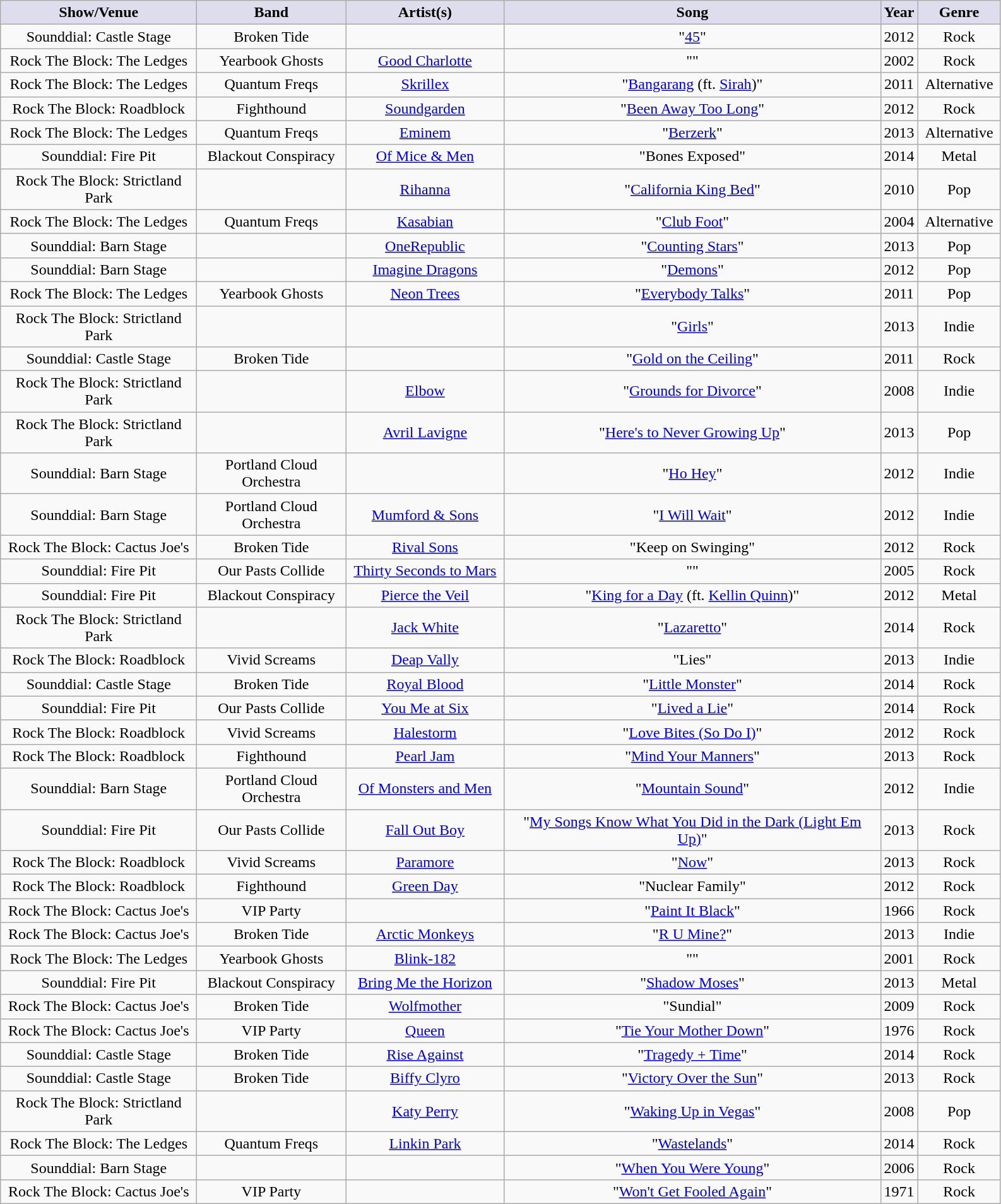<table class="wikitable sortable" style="text-align: center">
<tr>
<th scope="col" style="background:#dde; width:200px;">Show/Venue</th>
<th scope="col" style="background:#dde; width:150px;">Band</th>
<th scope="col" style="background:#dde; width:160px;">Artist(s)</th>
<th scope="col" style="background:#dde; width:390px;">Song</th>
<th scope="col" style="background:#dde; width:30px;">Year</th>
<th scope="col" style="background:#dde; width:80px;">Genre</th>
</tr>
<tr>
<td>Sounddial: Castle Stage</td>
<td>Broken Tide</td>
<td></td>
<th scope="row" style="background-color:#F9F9F9; font-weight:normal;">"<a href='#'>45</a>"</th>
<td>2012</td>
<td>Rock</td>
</tr>
<tr>
<td>Rock The Block: The Ledges</td>
<td>Yearbook Ghosts</td>
<td><a href='#'>Good Charlotte</a></td>
<th scope="row" style="background-color:#F9F9F9; font-weight:normal;">""</th>
<td>2002</td>
<td>Rock</td>
</tr>
<tr>
<td>Rock The Block: The Ledges</td>
<td>Quantum Freqs</td>
<td><a href='#'>Skrillex</a></td>
<th scope="row" style="background-color:#F9F9F9; font-weight:normal;">"<a href='#'>Bangarang</a> (ft. <a href='#'>Sirah</a>)"</th>
<td>2011</td>
<td>Alternative</td>
</tr>
<tr>
<td>Rock The Block: Roadblock</td>
<td>Fighthound</td>
<td><a href='#'>Soundgarden</a></td>
<th scope="row" style="background-color:#F9F9F9; font-weight:normal;">"<a href='#'>Been Away Too Long</a>"</th>
<td>2012</td>
<td>Rock</td>
</tr>
<tr>
<td>Rock The Block: The Ledges</td>
<td>Quantum Freqs</td>
<td><a href='#'>Eminem</a></td>
<th scope="row" style="background-color:#F9F9F9; font-weight:normal;">"<a href='#'>Berzerk</a>"</th>
<td>2013</td>
<td>Alternative</td>
</tr>
<tr>
<td>Sounddial: Fire Pit</td>
<td>Blackout Conspiracy</td>
<td><a href='#'>Of Mice & Men</a></td>
<th scope="row" style="background-color:#F9F9F9; font-weight:normal;">"Bones Exposed"</th>
<td>2014</td>
<td>Metal</td>
</tr>
<tr>
<td>Rock The Block: Strictland Park</td>
<td></td>
<td><a href='#'>Rihanna</a></td>
<th scope="row" style="background-color:#F9F9F9; font-weight:normal;">"<a href='#'>California King Bed</a>"</th>
<td>2010</td>
<td>Pop</td>
</tr>
<tr>
<td>Rock The Block: The Ledges</td>
<td>Quantum Freqs</td>
<td><a href='#'>Kasabian</a></td>
<th scope="row" style="background-color:#F9F9F9; font-weight:normal;">"<a href='#'>Club Foot</a>"</th>
<td>2004</td>
<td>Alternative</td>
</tr>
<tr>
<td>Sounddial: Barn Stage</td>
<td></td>
<td><a href='#'>OneRepublic</a></td>
<th scope="row" style="background-color:#F9F9F9; font-weight:normal;">"<a href='#'>Counting Stars</a>"</th>
<td>2013</td>
<td>Pop</td>
</tr>
<tr>
<td>Sounddial: Barn Stage</td>
<td></td>
<td><a href='#'>Imagine Dragons</a></td>
<th scope="row" style="background-color:#F9F9F9; font-weight:normal;">"<a href='#'>Demons</a>"</th>
<td>2012</td>
<td>Pop</td>
</tr>
<tr>
<td>Rock The Block: The Ledges</td>
<td>Yearbook Ghosts</td>
<td><a href='#'>Neon Trees</a></td>
<th scope="row" style="background-color:#F9F9F9; font-weight:normal;">"<a href='#'>Everybody Talks</a>"</th>
<td>2011</td>
<td>Pop</td>
</tr>
<tr>
<td>Rock The Block: Strictland Park</td>
<td></td>
<td></td>
<th scope="row" style="background-color:#F9F9F9; font-weight:normal;">"<a href='#'>Girls</a>"</th>
<td>2013</td>
<td>Indie</td>
</tr>
<tr>
<td>Sounddial: Castle Stage</td>
<td>Broken Tide</td>
<td></td>
<th scope="row" style="background-color:#F9F9F9; font-weight:normal;">"<a href='#'>Gold on the Ceiling</a>"</th>
<td>2011</td>
<td>Rock</td>
</tr>
<tr>
<td>Rock The Block: Strictland Park</td>
<td></td>
<td><a href='#'>Elbow</a></td>
<th scope="row" style="background-color:#F9F9F9; font-weight:normal;">"<a href='#'>Grounds for Divorce</a>"</th>
<td>2008</td>
<td>Indie</td>
</tr>
<tr>
<td>Rock The Block: Strictland Park</td>
<td></td>
<td><a href='#'>Avril Lavigne</a></td>
<th scope="row" style="background-color:#F9F9F9; font-weight:normal;">"<a href='#'>Here's to Never Growing Up</a>"</th>
<td>2013</td>
<td>Pop</td>
</tr>
<tr>
<td>Sounddial: Barn Stage</td>
<td>Portland Cloud Orchestra</td>
<td></td>
<th scope="row" style="background-color:#F9F9F9; font-weight:normal;">"<a href='#'>Ho Hey</a>"</th>
<td>2012</td>
<td>Indie</td>
</tr>
<tr>
<td>Sounddial: Barn Stage</td>
<td>Portland Cloud Orchestra</td>
<td><a href='#'>Mumford & Sons</a></td>
<th scope="row" style="background-color:#F9F9F9; font-weight:normal;">"<a href='#'>I Will Wait</a>"</th>
<td>2012</td>
<td>Indie</td>
</tr>
<tr>
<td>Rock The Block: Cactus Joe's</td>
<td>Broken Tide</td>
<td><a href='#'>Rival Sons</a></td>
<th scope="row" style="background-color:#F9F9F9; font-weight:normal;">"Keep on Swinging"</th>
<td>2012</td>
<td>Rock</td>
</tr>
<tr>
<td>Sounddial: Fire Pit</td>
<td>Our Pasts Collide</td>
<td><a href='#'>Thirty Seconds to Mars</a></td>
<th scope="row" style="background-color:#F9F9F9; font-weight:normal;">""</th>
<td>2005</td>
<td>Rock</td>
</tr>
<tr>
<td>Sounddial: Fire Pit</td>
<td>Blackout Conspiracy</td>
<td><a href='#'>Pierce the Veil</a></td>
<th scope="row" style="background-color:#F9F9F9; font-weight:normal;">"<a href='#'>King for a Day</a> (ft. <a href='#'>Kellin Quinn</a>)"</th>
<td>2012</td>
<td>Metal</td>
</tr>
<tr>
<td>Rock The Block: Strictland Park</td>
<td></td>
<td><a href='#'>Jack White</a></td>
<th scope="row" style="background-color:#F9F9F9; font-weight:normal;">"<a href='#'>Lazaretto</a>"</th>
<td>2014</td>
<td>Rock</td>
</tr>
<tr>
<td>Rock The Block: Roadblock</td>
<td>Vivid Screams</td>
<td><a href='#'>Deap Vally</a></td>
<th scope="row" style="background-color:#F9F9F9; font-weight:normal;">"Lies"</th>
<td>2013</td>
<td>Indie</td>
</tr>
<tr>
<td>Sounddial: Castle Stage</td>
<td>Broken Tide</td>
<td><a href='#'>Royal Blood</a></td>
<th scope="row" style="background-color:#F9F9F9; font-weight:normal;">"<a href='#'>Little Monster</a>"</th>
<td>2014</td>
<td>Rock</td>
</tr>
<tr>
<td>Sounddial: Fire Pit</td>
<td>Our Pasts Collide</td>
<td><a href='#'>You Me at Six</a></td>
<th scope="row" style="background-color:#F9F9F9; font-weight:normal;">"<a href='#'>Lived a Lie</a>"</th>
<td>2014</td>
<td>Rock</td>
</tr>
<tr>
<td>Rock The Block: Roadblock</td>
<td>Vivid Screams</td>
<td><a href='#'>Halestorm</a></td>
<th scope="row" style="background-color:#F9F9F9; font-weight:normal;">"<a href='#'>Love Bites (So Do I)</a>"</th>
<td>2012</td>
<td>Rock</td>
</tr>
<tr>
<td>Rock The Block: Roadblock</td>
<td>Fighthound</td>
<td><a href='#'>Pearl Jam</a></td>
<th scope="row" style="background-color:#F9F9F9; font-weight:normal;">"<a href='#'>Mind Your Manners</a>"</th>
<td>2013</td>
<td>Rock</td>
</tr>
<tr>
<td>Sounddial: Barn Stage</td>
<td>Portland Cloud Orchestra</td>
<td><a href='#'>Of Monsters and Men</a></td>
<th scope="row" style="background-color:#F9F9F9; font-weight:normal;">"<a href='#'>Mountain Sound</a>"</th>
<td>2012</td>
<td>Indie</td>
</tr>
<tr>
<td>Sounddial: Fire Pit</td>
<td>Our Pasts Collide</td>
<td><a href='#'>Fall Out Boy</a></td>
<th scope="row" style="background-color:#F9F9F9; font-weight:normal;">"<a href='#'>My Songs Know What You Did in the Dark (Light Em Up)</a>"</th>
<td>2013</td>
<td>Rock</td>
</tr>
<tr>
<td>Rock The Block: Roadblock</td>
<td>Vivid Screams</td>
<td><a href='#'>Paramore</a></td>
<th scope="row" style="background-color:#F9F9F9; font-weight:normal;">"<a href='#'>Now</a>"</th>
<td>2013</td>
<td>Rock</td>
</tr>
<tr>
<td>Rock The Block: Roadblock</td>
<td>Fighthound</td>
<td><a href='#'>Green Day</a></td>
<th scope="row" style="background-color:#F9F9F9; font-weight:normal;">"Nuclear Family"</th>
<td>2012</td>
<td>Rock</td>
</tr>
<tr>
<td>Rock The Block: Cactus Joe's</td>
<td>VIP Party</td>
<td></td>
<th scope="row" style="background-color:#F9F9F9; font-weight:normal;">"<a href='#'>Paint It Black</a>"</th>
<td>1966</td>
<td>Rock</td>
</tr>
<tr>
<td>Rock The Block: Cactus Joe's</td>
<td>Broken Tide</td>
<td><a href='#'>Arctic Monkeys</a></td>
<th scope="row" style="background-color:#F9F9F9; font-weight:normal;">"<a href='#'>R U Mine?</a>"</th>
<td>2013</td>
<td>Indie</td>
</tr>
<tr>
<td>Rock The Block: The Ledges</td>
<td>Yearbook Ghosts</td>
<td><a href='#'>Blink-182</a></td>
<th scope="row" style="background-color:#F9F9F9; font-weight:normal;">""</th>
<td>2001</td>
<td>Rock</td>
</tr>
<tr>
<td>Sounddial: Fire Pit</td>
<td>Blackout Conspiracy</td>
<td><a href='#'>Bring Me the Horizon</a></td>
<th scope="row" style="background-color:#F9F9F9; font-weight:normal;">"<a href='#'>Shadow Moses</a>"</th>
<td>2013</td>
<td>Metal</td>
</tr>
<tr>
<td>Rock The Block: Cactus Joe's</td>
<td>Broken Tide</td>
<td><a href='#'>Wolfmother</a></td>
<th scope="row" style="background-color:#F9F9F9; font-weight:normal;">"Sundial"</th>
<td>2009</td>
<td>Rock</td>
</tr>
<tr>
<td>Rock The Block: Cactus Joe's</td>
<td>VIP Party</td>
<td><a href='#'>Queen</a></td>
<th scope="row" style="background-color:#F9F9F9; font-weight:normal;">"<a href='#'>Tie Your Mother Down</a>"</th>
<td>1976</td>
<td>Rock</td>
</tr>
<tr>
<td>Sounddial: Castle Stage</td>
<td>Broken Tide</td>
<td><a href='#'>Rise Against</a></td>
<th scope="row" style="background-color:#F9F9F9; font-weight:normal;">"<a href='#'>Tragedy + Time</a>"</th>
<td>2014</td>
<td>Rock</td>
</tr>
<tr>
<td>Sounddial: Castle Stage</td>
<td>Broken Tide</td>
<td><a href='#'>Biffy Clyro</a></td>
<th scope="row" style="background-color:#F9F9F9; font-weight:normal;">"<a href='#'>Victory Over the Sun</a>"</th>
<td>2013</td>
<td>Rock</td>
</tr>
<tr>
<td>Rock The Block: Strictland Park</td>
<td></td>
<td><a href='#'>Katy Perry</a></td>
<th scope="row" style="background-color:#F9F9F9; font-weight:normal;">"<a href='#'>Waking Up in Vegas</a>"</th>
<td>2008</td>
<td>Pop</td>
</tr>
<tr>
<td>Rock The Block: The Ledges</td>
<td>Quantum Freqs</td>
<td><a href='#'>Linkin Park</a></td>
<th scope="row" style="background-color:#F9F9F9; font-weight:normal;">"<a href='#'>Wastelands</a>"</th>
<td>2014</td>
<td>Rock</td>
</tr>
<tr>
<td>Sounddial: Barn Stage</td>
<td></td>
<td></td>
<th scope="row" style="background-color:#F9F9F9; font-weight:normal;">"<a href='#'>When You Were Young</a>"</th>
<td>2006</td>
<td>Rock</td>
</tr>
<tr>
<td>Rock The Block: Cactus Joe's</td>
<td>VIP Party</td>
<td></td>
<th scope="row" style="background-color:#F9F9F9; font-weight:normal;">"<a href='#'>Won't Get Fooled Again</a>"</th>
<td>1971</td>
<td>Rock</td>
</tr>
</table>
